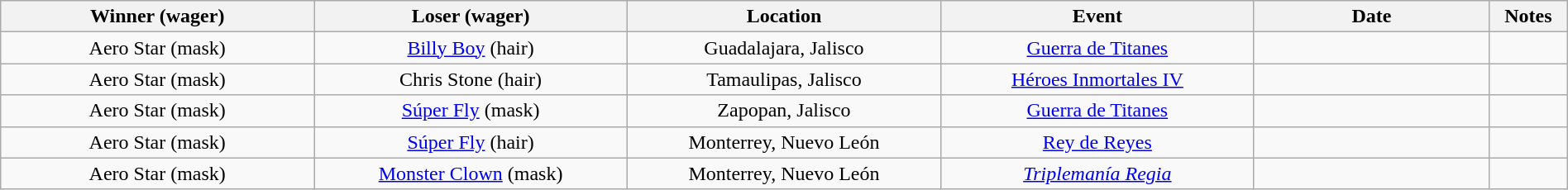<table class="wikitable sortable" width=100%  style="text-align: center">
<tr>
<th width=20% scope="col">Winner (wager)</th>
<th width=20% scope="col">Loser (wager)</th>
<th width=20% scope="col">Location</th>
<th width=20% scope="col">Event</th>
<th width=15% scope="col">Date</th>
<th class="unsortable" width=5% scope="col">Notes</th>
</tr>
<tr>
<td>Aero Star (mask)</td>
<td><a href='#'>Billy Boy</a> (hair)</td>
<td>Guadalajara, Jalisco</td>
<td><a href='#'>Guerra de Titanes</a></td>
<td></td>
<td></td>
</tr>
<tr align="center">
<td>Aero Star (mask)</td>
<td>Chris Stone (hair)</td>
<td>Tamaulipas, Jalisco</td>
<td><a href='#'>Héroes Inmortales IV</a></td>
<td></td>
<td></td>
</tr>
<tr align="center">
<td>Aero Star (mask)</td>
<td><a href='#'>Súper Fly</a> (mask)</td>
<td>Zapopan, Jalisco</td>
<td><a href='#'>Guerra de Titanes</a></td>
<td></td>
<td></td>
</tr>
<tr align="center">
<td>Aero Star (mask)</td>
<td><a href='#'>Súper Fly</a> (hair)</td>
<td>Monterrey, Nuevo León</td>
<td><a href='#'>Rey de Reyes</a></td>
<td></td>
<td></td>
</tr>
<tr>
<td>Aero Star (mask)</td>
<td><a href='#'>Monster Clown</a> (mask)</td>
<td>Monterrey, Nuevo León</td>
<td><em><a href='#'>Triplemanía Regia</a></em></td>
<td></td>
<td></td>
</tr>
</table>
